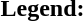<table class="toccolours" style="font-size:100%; white-space:nowrap;">
<tr>
<td><strong>Legend:</strong></td>
<td>      </td>
</tr>
<tr>
<td></td>
</tr>
<tr>
<td></td>
</tr>
</table>
